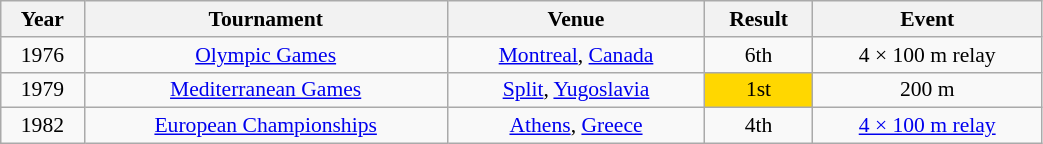<table class="wikitable" style=" text-align:center; font-size:90%;" width="55%">
<tr>
<th>Year</th>
<th>Tournament</th>
<th>Venue</th>
<th>Result</th>
<th>Event</th>
</tr>
<tr>
<td>1976</td>
<td><a href='#'>Olympic Games</a></td>
<td><a href='#'>Montreal</a>, <a href='#'>Canada</a></td>
<td align="center">6th</td>
<td>4 × 100 m relay</td>
</tr>
<tr>
<td>1979</td>
<td><a href='#'>Mediterranean Games</a></td>
<td><a href='#'>Split</a>, <a href='#'>Yugoslavia</a></td>
<td bgcolor="gold" align="center">1st</td>
<td>200 m</td>
</tr>
<tr>
<td>1982</td>
<td><a href='#'>European Championships</a></td>
<td><a href='#'>Athens</a>, <a href='#'>Greece</a></td>
<td align="center">4th</td>
<td><a href='#'>4 × 100 m relay</a></td>
</tr>
</table>
